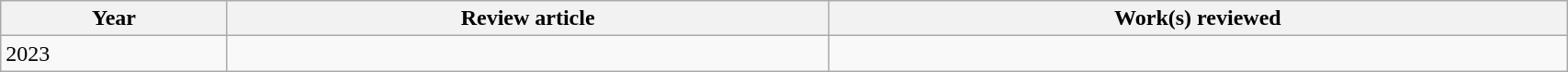<table class='wikitable sortable' width='90%'>
<tr>
<th>Year</th>
<th class='unsortable'>Review article</th>
<th class='unsortable'>Work(s) reviewed</th>
</tr>
<tr>
<td>2023</td>
<td></td>
<td></td>
</tr>
</table>
